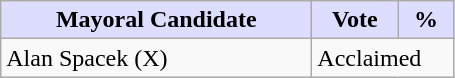<table class="wikitable">
<tr>
<th style="background:#ddf; width:200px;">Mayoral Candidate</th>
<th style="background:#ddf; width:50px;">Vote</th>
<th style="background:#ddf; width:30px;">%</th>
</tr>
<tr>
<td>Alan Spacek (X)</td>
<td colspan="2">Acclaimed</td>
</tr>
</table>
